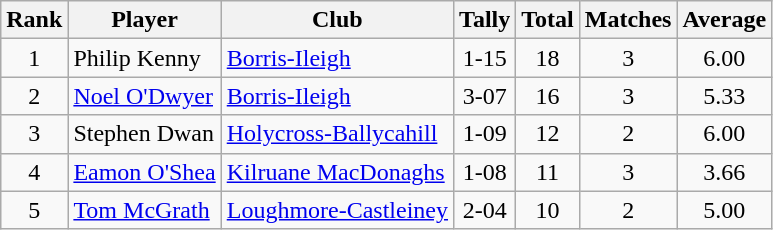<table class="wikitable">
<tr>
<th>Rank</th>
<th>Player</th>
<th>Club</th>
<th>Tally</th>
<th>Total</th>
<th>Matches</th>
<th>Average</th>
</tr>
<tr>
<td rowspan="1" style="text-align:center;">1</td>
<td>Philip Kenny</td>
<td><a href='#'>Borris-Ileigh</a></td>
<td align=center>1-15</td>
<td align=center>18</td>
<td align=center>3</td>
<td align=center>6.00</td>
</tr>
<tr>
<td rowspan="1" style="text-align:center;">2</td>
<td><a href='#'>Noel O'Dwyer</a></td>
<td><a href='#'>Borris-Ileigh</a></td>
<td align=center>3-07</td>
<td align=center>16</td>
<td align=center>3</td>
<td align=center>5.33</td>
</tr>
<tr>
<td rowspan="1" style="text-align:center;">3</td>
<td>Stephen Dwan</td>
<td><a href='#'>Holycross-Ballycahill</a></td>
<td align=center>1-09</td>
<td align=center>12</td>
<td align=center>2</td>
<td align=center>6.00</td>
</tr>
<tr>
<td rowspan="1" style="text-align:center;">4</td>
<td><a href='#'>Eamon O'Shea</a></td>
<td><a href='#'>Kilruane MacDonaghs</a></td>
<td align=center>1-08</td>
<td align=center>11</td>
<td align=center>3</td>
<td align=center>3.66</td>
</tr>
<tr>
<td rowspan="1" style="text-align:center;">5</td>
<td><a href='#'>Tom McGrath</a></td>
<td><a href='#'>Loughmore-Castleiney</a></td>
<td align=center>2-04</td>
<td align=center>10</td>
<td align=center>2</td>
<td align=center>5.00</td>
</tr>
</table>
